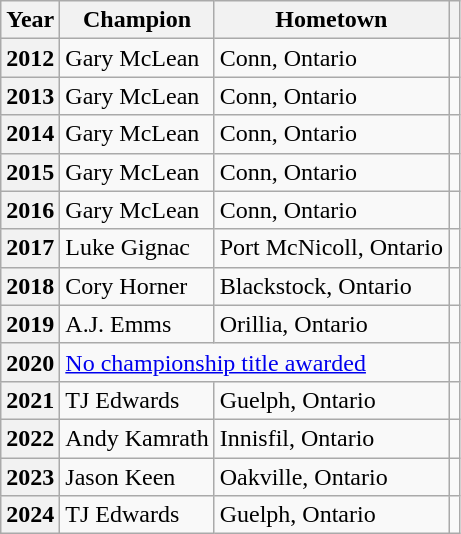<table class="wikitable">
<tr>
<th>Year</th>
<th>Champion</th>
<th>Hometown</th>
<th></th>
</tr>
<tr>
<th>2012</th>
<td> Gary McLean</td>
<td>Conn, Ontario</td>
<td></td>
</tr>
<tr>
<th>2013</th>
<td> Gary McLean</td>
<td>Conn, Ontario</td>
<td></td>
</tr>
<tr>
<th>2014</th>
<td> Gary McLean</td>
<td>Conn, Ontario</td>
<td></td>
</tr>
<tr>
<th>2015</th>
<td> Gary McLean</td>
<td>Conn, Ontario</td>
<td></td>
</tr>
<tr>
<th>2016</th>
<td> Gary McLean</td>
<td>Conn, Ontario</td>
<td></td>
</tr>
<tr>
<th>2017</th>
<td> Luke Gignac</td>
<td>Port McNicoll, Ontario</td>
<td></td>
</tr>
<tr>
<th>2018</th>
<td> Cory Horner</td>
<td>Blackstock, Ontario</td>
<td></td>
</tr>
<tr>
<th>2019</th>
<td> A.J. Emms</td>
<td>Orillia, Ontario</td>
<td></td>
</tr>
<tr>
<th>2020</th>
<td colspan=2><a href='#'>No championship title awarded</a></td>
<td></td>
</tr>
<tr>
<th>2021</th>
<td> TJ Edwards</td>
<td>Guelph, Ontario</td>
<td></td>
</tr>
<tr>
<th>2022</th>
<td> Andy Kamrath</td>
<td>Innisfil, Ontario</td>
<td></td>
</tr>
<tr>
<th>2023</th>
<td> Jason Keen</td>
<td>Oakville, Ontario</td>
<td></td>
</tr>
<tr>
<th>2024</th>
<td> TJ Edwards</td>
<td>Guelph, Ontario</td>
<td></td>
</tr>
</table>
